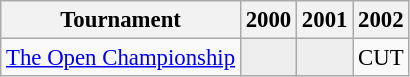<table class="wikitable" style="font-size:95%;text-align:center;">
<tr>
<th>Tournament</th>
<th>2000</th>
<th>2001</th>
<th>2002</th>
</tr>
<tr>
<td align=left><a href='#'>The Open Championship</a></td>
<td style="background:#eeeeee;"></td>
<td style="background:#eeeeee;"></td>
<td>CUT</td>
</tr>
</table>
